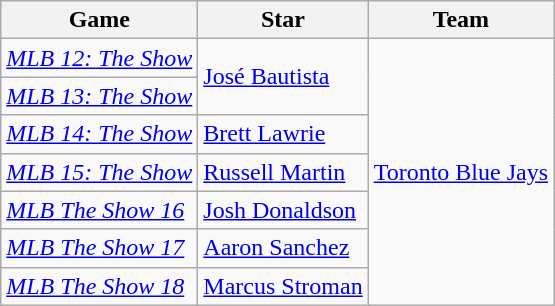<table class="wikitable">
<tr>
<th>Game</th>
<th>Star</th>
<th>Team</th>
</tr>
<tr>
<td><em><a href='#'>MLB 12: The Show</a></em></td>
<td rowspan="2"><a href='#'>José Bautista</a></td>
<td rowspan="7"><a href='#'>Toronto Blue Jays</a></td>
</tr>
<tr>
<td><em><a href='#'>MLB 13: The Show</a></em></td>
</tr>
<tr>
<td><em><a href='#'>MLB 14: The Show</a></em></td>
<td><a href='#'>Brett Lawrie</a></td>
</tr>
<tr>
<td><em><a href='#'>MLB 15: The Show</a></em></td>
<td><a href='#'>Russell Martin</a></td>
</tr>
<tr>
<td><em><a href='#'>MLB The Show 16</a></em></td>
<td><a href='#'>Josh Donaldson</a></td>
</tr>
<tr>
<td><em><a href='#'>MLB The Show 17</a></em></td>
<td><a href='#'>Aaron Sanchez</a></td>
</tr>
<tr>
<td><em><a href='#'>MLB The Show 18</a></em></td>
<td><a href='#'>Marcus Stroman</a></td>
</tr>
</table>
